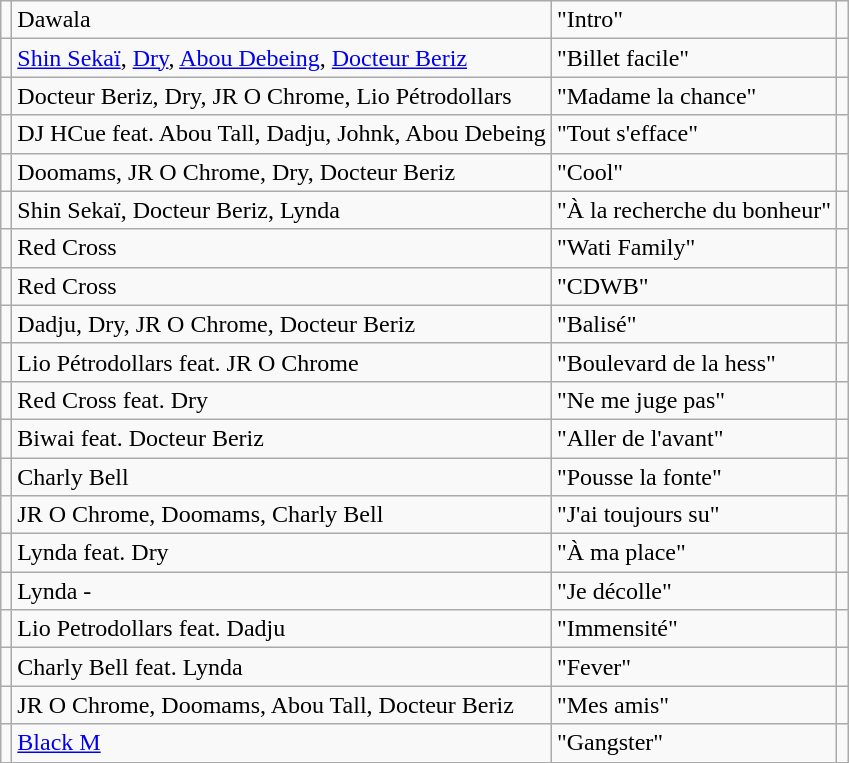<table class="wikitable">
<tr>
<td></td>
<td>Dawala</td>
<td>"Intro"</td>
<td></td>
</tr>
<tr>
<td></td>
<td><a href='#'>Shin Sekaï</a>, <a href='#'>Dry</a>, <a href='#'>Abou Debeing</a>, <a href='#'>Docteur Beriz</a></td>
<td>"Billet facile"</td>
<td></td>
</tr>
<tr>
<td></td>
<td>Docteur Beriz, Dry, JR O Chrome, Lio Pétrodollars</td>
<td>"Madame la chance"</td>
<td></td>
</tr>
<tr>
<td></td>
<td>DJ HCue feat. Abou Tall, Dadju, Johnk, Abou Debeing</td>
<td>"Tout s'efface"</td>
<td></td>
</tr>
<tr>
<td></td>
<td>Doomams, JR O Chrome, Dry, Docteur Beriz</td>
<td>"Cool"</td>
<td></td>
</tr>
<tr>
<td></td>
<td>Shin Sekaï, Docteur Beriz, Lynda</td>
<td>"À la recherche du bonheur"</td>
<td></td>
</tr>
<tr>
<td></td>
<td>Red Cross</td>
<td>"Wati Family"</td>
<td></td>
</tr>
<tr>
<td></td>
<td>Red Cross</td>
<td>"CDWB"</td>
<td></td>
</tr>
<tr>
<td></td>
<td>Dadju, Dry, JR O Chrome, Docteur Beriz</td>
<td>"Balisé"</td>
<td></td>
</tr>
<tr>
<td></td>
<td>Lio Pétrodollars feat. JR O Chrome</td>
<td>"Boulevard de la hess"</td>
<td></td>
</tr>
<tr>
<td></td>
<td>Red Cross feat. Dry</td>
<td>"Ne me juge pas"</td>
<td></td>
</tr>
<tr>
<td></td>
<td>Biwai feat. Docteur Beriz</td>
<td>"Aller de l'avant"</td>
<td></td>
</tr>
<tr>
<td></td>
<td>Charly Bell</td>
<td>"Pousse la fonte"</td>
<td></td>
</tr>
<tr>
<td></td>
<td>JR O Chrome, Doomams, Charly Bell</td>
<td>"J'ai toujours su"</td>
<td></td>
</tr>
<tr>
<td></td>
<td>Lynda feat. Dry</td>
<td>"À ma place"</td>
<td></td>
</tr>
<tr>
<td></td>
<td>Lynda -</td>
<td>"Je décolle"</td>
<td></td>
</tr>
<tr>
<td></td>
<td>Lio Petrodollars feat. Dadju</td>
<td>"Immensité"</td>
<td></td>
</tr>
<tr>
<td></td>
<td>Charly Bell feat. Lynda</td>
<td>"Fever"</td>
<td></td>
</tr>
<tr>
<td></td>
<td>JR O Chrome, Doomams, Abou Tall, Docteur Beriz</td>
<td>"Mes amis"</td>
<td></td>
</tr>
<tr>
<td></td>
<td><a href='#'>Black M</a></td>
<td>"Gangster"</td>
<td></td>
</tr>
<tr>
</tr>
</table>
